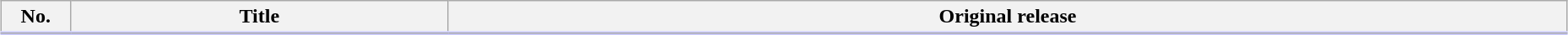<table class="wikitable" style="width:98%; margin:auto; background:#FFF;">
<tr style="border-bottom: 3px solid #CCF;">
<th style="width:3em;">No.</th>
<th>Title</th>
<th>Original release</th>
</tr>
<tr>
</tr>
</table>
